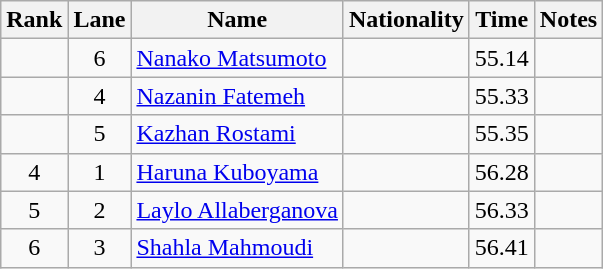<table class="wikitable sortable" style="text-align:center">
<tr>
<th>Rank</th>
<th>Lane</th>
<th>Name</th>
<th>Nationality</th>
<th>Time</th>
<th>Notes</th>
</tr>
<tr>
<td></td>
<td>6</td>
<td align=left><a href='#'>Nanako Matsumoto</a></td>
<td align=left></td>
<td>55.14</td>
<td></td>
</tr>
<tr>
<td></td>
<td>4</td>
<td align=left><a href='#'>Nazanin Fatemeh</a></td>
<td align=left></td>
<td>55.33</td>
<td></td>
</tr>
<tr>
<td></td>
<td>5</td>
<td align=left><a href='#'>Kazhan Rostami</a></td>
<td align=left></td>
<td>55.35</td>
<td></td>
</tr>
<tr>
<td>4</td>
<td>1</td>
<td align=left><a href='#'>Haruna Kuboyama</a></td>
<td align=left></td>
<td>56.28</td>
<td></td>
</tr>
<tr>
<td>5</td>
<td>2</td>
<td align=left><a href='#'>Laylo Allaberganova</a></td>
<td align=left></td>
<td>56.33</td>
<td></td>
</tr>
<tr>
<td>6</td>
<td>3</td>
<td align=left><a href='#'>Shahla Mahmoudi</a></td>
<td align=left></td>
<td>56.41</td>
<td></td>
</tr>
</table>
